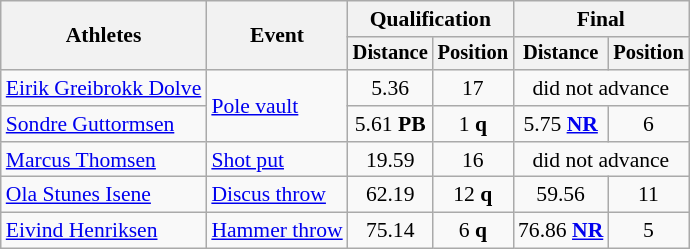<table class=wikitable style="font-size:90%">
<tr>
<th rowspan="2">Athletes</th>
<th rowspan="2">Event</th>
<th colspan="2">Qualification</th>
<th colspan="2">Final</th>
</tr>
<tr style="font-size:95%">
<th>Distance</th>
<th>Position</th>
<th>Distance</th>
<th>Position</th>
</tr>
<tr>
<td><a href='#'>Eirik Greibrokk Dolve</a></td>
<td rowspan=2><a href='#'>Pole vault</a></td>
<td align=center>5.36</td>
<td align=center>17</td>
<td align=center colspan=2>did not advance</td>
</tr>
<tr>
<td><a href='#'>Sondre Guttormsen</a></td>
<td align=center>5.61 <strong>PB</strong></td>
<td align=center>1 <strong>q</strong></td>
<td align=center>5.75 <strong><a href='#'>NR</a></strong></td>
<td align=center>6</td>
</tr>
<tr>
<td><a href='#'>Marcus Thomsen</a></td>
<td><a href='#'>Shot put</a></td>
<td align=center>19.59</td>
<td align=center>16</td>
<td align=center colspan=2>did not advance</td>
</tr>
<tr>
<td><a href='#'>Ola Stunes Isene</a></td>
<td><a href='#'>Discus throw</a></td>
<td align=center>62.19</td>
<td align=center>12 <strong>q</strong></td>
<td align=center>59.56</td>
<td align=center>11</td>
</tr>
<tr>
<td><a href='#'>Eivind Henriksen</a></td>
<td><a href='#'>Hammer throw</a></td>
<td align=center>75.14</td>
<td align=center>6 <strong>q</strong></td>
<td align=center>76.86 <strong><a href='#'>NR</a></strong></td>
<td align=center>5</td>
</tr>
</table>
